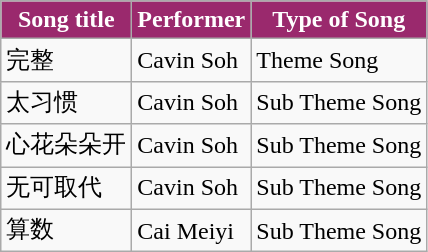<table class="wikitable" align=center>
<tr>
<th style="background:#9A296D; color:white">Song title</th>
<th style="background:#9A296D; color:white">Performer</th>
<th style="background:#9A296D; color:white">Type of Song</th>
</tr>
<tr>
<td>完整</td>
<td>Cavin Soh</td>
<td>Theme Song</td>
</tr>
<tr>
<td>太习惯</td>
<td>Cavin Soh</td>
<td>Sub Theme Song</td>
</tr>
<tr>
<td>心花朵朵开</td>
<td>Cavin Soh</td>
<td>Sub Theme Song</td>
</tr>
<tr>
<td>无可取代</td>
<td>Cavin Soh</td>
<td>Sub Theme Song</td>
</tr>
<tr>
<td>算数</td>
<td>Cai Meiyi</td>
<td>Sub Theme Song</td>
</tr>
</table>
